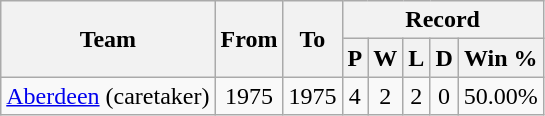<table class="wikitable" style="text-align:center">
<tr>
<th rowspan="2">Team</th>
<th rowspan="2">From</th>
<th rowspan="2">To</th>
<th colspan="5">Record</th>
</tr>
<tr>
<th>P</th>
<th>W</th>
<th>L</th>
<th>D</th>
<th>Win %</th>
</tr>
<tr>
<td><a href='#'>Aberdeen</a> (caretaker)</td>
<td>1975</td>
<td>1975</td>
<td>4</td>
<td>2</td>
<td>2</td>
<td>0</td>
<td>50.00%</td>
</tr>
</table>
